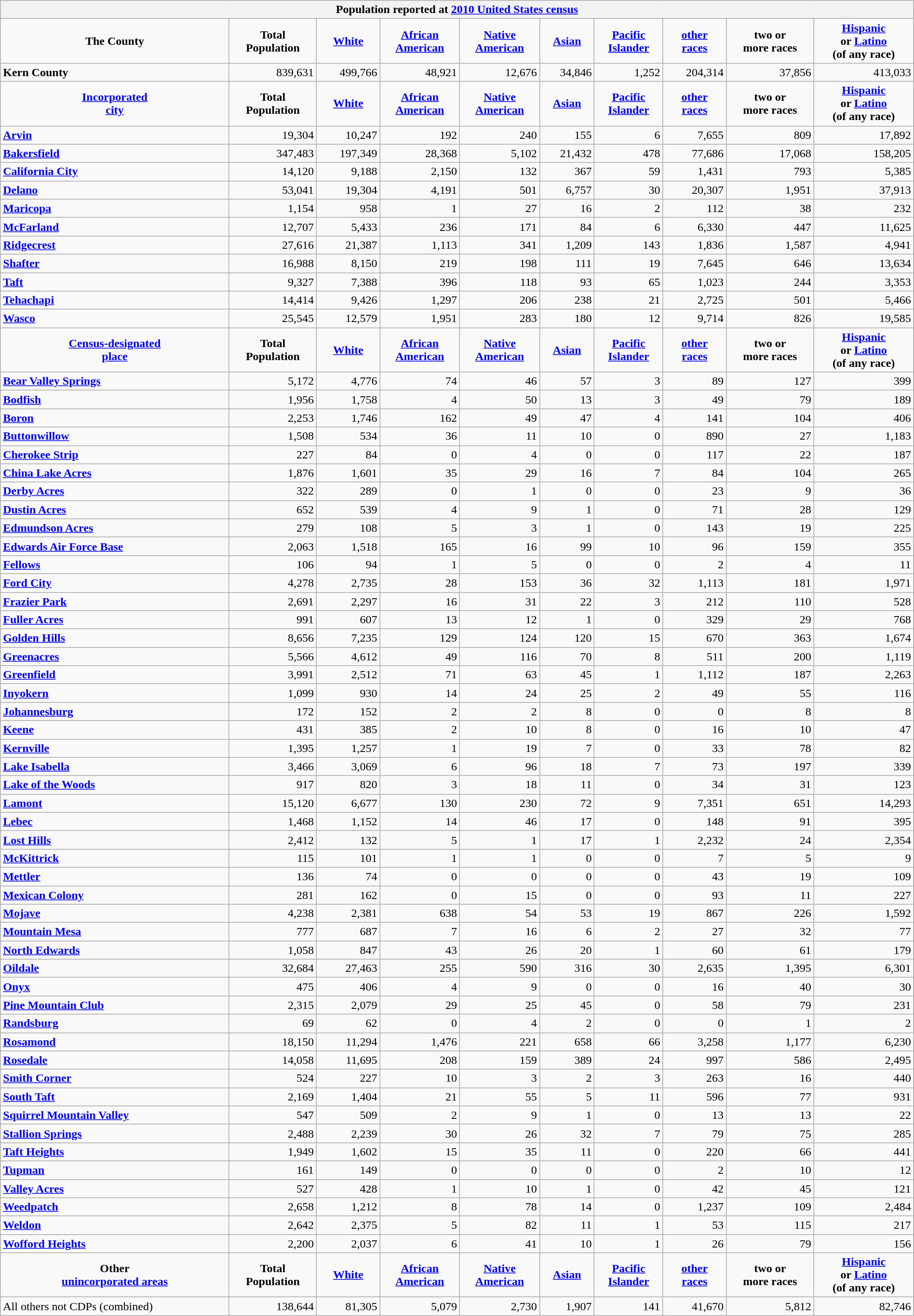<table class="wikitable sortable collapsible" width="100%">
<tr>
<th colspan="10">Population reported at <a href='#'>2010 United States census</a></th>
</tr>
<tr>
<td style="text-align:center;"><strong>The County</strong></td>
<td style="text-align:center;"><strong>Total<br>Population</strong></td>
<td style="text-align:center;"><strong><a href='#'>White</a></strong></td>
<td style="text-align:center;"><strong><a href='#'>African<br>American</a></strong></td>
<td style="text-align:center;"><strong><a href='#'>Native<br>American</a></strong></td>
<td style="text-align:center;"><strong><a href='#'>Asian</a></strong></td>
<td style="text-align:center;"><strong><a href='#'>Pacific<br>Islander</a></strong></td>
<td style="text-align:center;"><strong><a href='#'>other<br>races</a></strong></td>
<td style="text-align:center;"><strong>two or<br>more races</strong></td>
<td style="text-align:center;"><strong><a href='#'>Hispanic</a><br>or <a href='#'>Latino</a><br>(of any race)</strong></td>
</tr>
<tr>
<td><strong> Kern County</strong></td>
<td align="right">839,631</td>
<td align="right">499,766</td>
<td align="right">48,921</td>
<td align="right">12,676</td>
<td align="right">34,846</td>
<td align="right">1,252</td>
<td align="right">204,314</td>
<td align="right">37,856</td>
<td align="right">413,033</td>
</tr>
<tr>
<td style="text-align:center;"><strong><a href='#'>Incorporated<br>city</a></strong></td>
<td style="text-align:center;"><strong>Total<br>Population</strong></td>
<td style="text-align:center;"><strong><a href='#'>White</a></strong></td>
<td style="text-align:center;"><strong><a href='#'>African<br>American</a></strong></td>
<td style="text-align:center;"><strong><a href='#'>Native<br>American</a></strong></td>
<td style="text-align:center;"><strong><a href='#'>Asian</a></strong></td>
<td style="text-align:center;"><strong><a href='#'>Pacific<br>Islander</a></strong></td>
<td style="text-align:center;"><strong><a href='#'>other<br>races</a></strong></td>
<td style="text-align:center;"><strong>two or<br>more races</strong></td>
<td style="text-align:center;"><strong><a href='#'>Hispanic</a><br>or <a href='#'>Latino</a><br>(of any race)</strong></td>
</tr>
<tr>
<td><strong><a href='#'>Arvin</a></strong></td>
<td align="right">19,304</td>
<td align="right">10,247</td>
<td align="right">192</td>
<td align="right">240</td>
<td align="right">155</td>
<td align="right">6</td>
<td align="right">7,655</td>
<td align="right">809</td>
<td align="right">17,892</td>
</tr>
<tr>
<td><strong><a href='#'>Bakersfield</a></strong></td>
<td align="right">347,483</td>
<td align="right">197,349</td>
<td align="right">28,368</td>
<td align="right">5,102</td>
<td align="right">21,432</td>
<td align="right">478</td>
<td align="right">77,686</td>
<td align="right">17,068</td>
<td align="right">158,205</td>
</tr>
<tr>
<td><strong><a href='#'>California City</a></strong></td>
<td align="right">14,120</td>
<td align="right">9,188</td>
<td align="right">2,150</td>
<td align="right">132</td>
<td align="right">367</td>
<td align="right">59</td>
<td align="right">1,431</td>
<td align="right">793</td>
<td align="right">5,385</td>
</tr>
<tr>
<td><strong><a href='#'>Delano</a></strong></td>
<td align="right">53,041</td>
<td align="right">19,304</td>
<td align="right">4,191</td>
<td align="right">501</td>
<td align="right">6,757</td>
<td align="right">30</td>
<td align="right">20,307</td>
<td align="right">1,951</td>
<td align="right">37,913</td>
</tr>
<tr>
<td><strong><a href='#'>Maricopa</a></strong></td>
<td align="right">1,154</td>
<td align="right">958</td>
<td align="right">1</td>
<td align="right">27</td>
<td align="right">16</td>
<td align="right">2</td>
<td align="right">112</td>
<td align="right">38</td>
<td align="right">232</td>
</tr>
<tr>
<td><strong><a href='#'>McFarland</a></strong></td>
<td align="right">12,707</td>
<td align="right">5,433</td>
<td align="right">236</td>
<td align="right">171</td>
<td align="right">84</td>
<td align="right">6</td>
<td align="right">6,330</td>
<td align="right">447</td>
<td align="right">11,625</td>
</tr>
<tr>
<td><strong><a href='#'>Ridgecrest</a></strong></td>
<td align="right">27,616</td>
<td align="right">21,387</td>
<td align="right">1,113</td>
<td align="right">341</td>
<td align="right">1,209</td>
<td align="right">143</td>
<td align="right">1,836</td>
<td align="right">1,587</td>
<td align="right">4,941</td>
</tr>
<tr>
<td><strong><a href='#'>Shafter</a></strong></td>
<td align="right">16,988</td>
<td align="right">8,150</td>
<td align="right">219</td>
<td align="right">198</td>
<td align="right">111</td>
<td align="right">19</td>
<td align="right">7,645</td>
<td align="right">646</td>
<td align="right">13,634</td>
</tr>
<tr>
<td><strong><a href='#'>Taft</a></strong></td>
<td align="right">9,327</td>
<td align="right">7,388</td>
<td align="right">396</td>
<td align="right">118</td>
<td align="right">93</td>
<td align="right">65</td>
<td align="right">1,023</td>
<td align="right">244</td>
<td align="right">3,353</td>
</tr>
<tr>
<td><strong><a href='#'>Tehachapi</a></strong></td>
<td align="right">14,414</td>
<td align="right">9,426</td>
<td align="right">1,297</td>
<td align="right">206</td>
<td align="right">238</td>
<td align="right">21</td>
<td align="right">2,725</td>
<td align="right">501</td>
<td align="right">5,466</td>
</tr>
<tr>
<td><strong><a href='#'>Wasco</a></strong></td>
<td align="right">25,545</td>
<td align="right">12,579</td>
<td align="right">1,951</td>
<td align="right">283</td>
<td align="right">180</td>
<td align="right">12</td>
<td align="right">9,714</td>
<td align="right">826</td>
<td align="right">19,585</td>
</tr>
<tr>
<td style="text-align:center;"><strong><a href='#'>Census-designated<br>place</a></strong></td>
<td style="text-align:center;"><strong>Total<br>Population</strong></td>
<td style="text-align:center;"><strong><a href='#'>White</a></strong></td>
<td style="text-align:center;"><strong><a href='#'>African<br>American</a></strong></td>
<td style="text-align:center;"><strong><a href='#'>Native<br>American</a></strong></td>
<td style="text-align:center;"><strong><a href='#'>Asian</a></strong></td>
<td style="text-align:center;"><strong><a href='#'>Pacific<br>Islander</a></strong></td>
<td style="text-align:center;"><strong><a href='#'>other<br>races</a></strong></td>
<td style="text-align:center;"><strong>two or<br>more races</strong></td>
<td style="text-align:center;"><strong><a href='#'>Hispanic</a><br>or <a href='#'>Latino</a><br>(of any race)</strong></td>
</tr>
<tr>
<td><strong><a href='#'>Bear Valley Springs</a></strong></td>
<td align="right">5,172</td>
<td align="right">4,776</td>
<td align="right">74</td>
<td align="right">46</td>
<td align="right">57</td>
<td align="right">3</td>
<td align="right">89</td>
<td align="right">127</td>
<td align="right">399</td>
</tr>
<tr>
<td><strong><a href='#'>Bodfish</a></strong></td>
<td align="right">1,956</td>
<td align="right">1,758</td>
<td align="right">4</td>
<td align="right">50</td>
<td align="right">13</td>
<td align="right">3</td>
<td align="right">49</td>
<td align="right">79</td>
<td align="right">189</td>
</tr>
<tr>
<td><strong><a href='#'>Boron</a></strong></td>
<td align="right">2,253</td>
<td align="right">1,746</td>
<td align="right">162</td>
<td align="right">49</td>
<td align="right">47</td>
<td align="right">4</td>
<td align="right">141</td>
<td align="right">104</td>
<td align="right">406</td>
</tr>
<tr>
<td><strong><a href='#'>Buttonwillow</a></strong></td>
<td align="right">1,508</td>
<td align="right">534</td>
<td align="right">36</td>
<td align="right">11</td>
<td align="right">10</td>
<td align="right">0</td>
<td align="right">890</td>
<td align="right">27</td>
<td align="right">1,183</td>
</tr>
<tr>
<td><strong><a href='#'>Cherokee Strip</a></strong></td>
<td align="right">227</td>
<td align="right">84</td>
<td align="right">0</td>
<td align="right">4</td>
<td align="right">0</td>
<td align="right">0</td>
<td align="right">117</td>
<td align="right">22</td>
<td align="right">187</td>
</tr>
<tr>
<td><strong><a href='#'>China Lake Acres</a></strong></td>
<td align="right">1,876</td>
<td align="right">1,601</td>
<td align="right">35</td>
<td align="right">29</td>
<td align="right">16</td>
<td align="right">7</td>
<td align="right">84</td>
<td align="right">104</td>
<td align="right">265</td>
</tr>
<tr>
<td><strong><a href='#'>Derby Acres</a></strong></td>
<td align="right">322</td>
<td align="right">289</td>
<td align="right">0</td>
<td align="right">1</td>
<td align="right">0</td>
<td align="right">0</td>
<td align="right">23</td>
<td align="right">9</td>
<td align="right">36</td>
</tr>
<tr>
<td><strong><a href='#'>Dustin Acres</a></strong></td>
<td align="right">652</td>
<td align="right">539</td>
<td align="right">4</td>
<td align="right">9</td>
<td align="right">1</td>
<td align="right">0</td>
<td align="right">71</td>
<td align="right">28</td>
<td align="right">129</td>
</tr>
<tr>
<td><strong><a href='#'>Edmundson Acres</a></strong></td>
<td align="right">279</td>
<td align="right">108</td>
<td align="right">5</td>
<td align="right">3</td>
<td align="right">1</td>
<td align="right">0</td>
<td align="right">143</td>
<td align="right">19</td>
<td align="right">225</td>
</tr>
<tr>
<td><strong><a href='#'>Edwards Air Force Base</a></strong></td>
<td align="right">2,063</td>
<td align="right">1,518</td>
<td align="right">165</td>
<td align="right">16</td>
<td align="right">99</td>
<td align="right">10</td>
<td align="right">96</td>
<td align="right">159</td>
<td align="right">355</td>
</tr>
<tr>
<td><strong><a href='#'>Fellows</a></strong></td>
<td align="right">106</td>
<td align="right">94</td>
<td align="right">1</td>
<td align="right">5</td>
<td align="right">0</td>
<td align="right">0</td>
<td align="right">2</td>
<td align="right">4</td>
<td align="right">11</td>
</tr>
<tr>
<td><strong><a href='#'>Ford City</a></strong></td>
<td align="right">4,278</td>
<td align="right">2,735</td>
<td align="right">28</td>
<td align="right">153</td>
<td align="right">36</td>
<td align="right">32</td>
<td align="right">1,113</td>
<td align="right">181</td>
<td align="right">1,971</td>
</tr>
<tr>
<td><strong><a href='#'>Frazier Park</a></strong></td>
<td align="right">2,691</td>
<td align="right">2,297</td>
<td align="right">16</td>
<td align="right">31</td>
<td align="right">22</td>
<td align="right">3</td>
<td align="right">212</td>
<td align="right">110</td>
<td align="right">528</td>
</tr>
<tr>
<td><strong><a href='#'>Fuller Acres</a></strong></td>
<td align="right">991</td>
<td align="right">607</td>
<td align="right">13</td>
<td align="right">12</td>
<td align="right">1</td>
<td align="right">0</td>
<td align="right">329</td>
<td align="right">29</td>
<td align="right">768</td>
</tr>
<tr>
<td><strong><a href='#'>Golden Hills</a></strong></td>
<td align="right">8,656</td>
<td align="right">7,235</td>
<td align="right">129</td>
<td align="right">124</td>
<td align="right">120</td>
<td align="right">15</td>
<td align="right">670</td>
<td align="right">363</td>
<td align="right">1,674</td>
</tr>
<tr>
<td><strong><a href='#'>Greenacres</a></strong></td>
<td align="right">5,566</td>
<td align="right">4,612</td>
<td align="right">49</td>
<td align="right">116</td>
<td align="right">70</td>
<td align="right">8</td>
<td align="right">511</td>
<td align="right">200</td>
<td align="right">1,119</td>
</tr>
<tr>
<td><strong><a href='#'>Greenfield</a></strong></td>
<td align="right">3,991</td>
<td align="right">2,512</td>
<td align="right">71</td>
<td align="right">63</td>
<td align="right">45</td>
<td align="right">1</td>
<td align="right">1,112</td>
<td align="right">187</td>
<td align="right">2,263</td>
</tr>
<tr>
<td><strong><a href='#'>Inyokern</a></strong></td>
<td align="right">1,099</td>
<td align="right">930</td>
<td align="right">14</td>
<td align="right">24</td>
<td align="right">25</td>
<td align="right">2</td>
<td align="right">49</td>
<td align="right">55</td>
<td align="right">116</td>
</tr>
<tr>
<td><strong><a href='#'>Johannesburg</a></strong></td>
<td align="right">172</td>
<td align="right">152</td>
<td align="right">2</td>
<td align="right">2</td>
<td align="right">8</td>
<td align="right">0</td>
<td align="right">0</td>
<td align="right">8</td>
<td align="right">8</td>
</tr>
<tr>
<td><strong><a href='#'>Keene</a></strong></td>
<td align="right">431</td>
<td align="right">385</td>
<td align="right">2</td>
<td align="right">10</td>
<td align="right">8</td>
<td align="right">0</td>
<td align="right">16</td>
<td align="right">10</td>
<td align="right">47</td>
</tr>
<tr>
<td><strong><a href='#'>Kernville</a></strong></td>
<td align="right">1,395</td>
<td align="right">1,257</td>
<td align="right">1</td>
<td align="right">19</td>
<td align="right">7</td>
<td align="right">0</td>
<td align="right">33</td>
<td align="right">78</td>
<td align="right">82</td>
</tr>
<tr>
<td><strong><a href='#'>Lake Isabella</a></strong></td>
<td align="right">3,466</td>
<td align="right">3,069</td>
<td align="right">6</td>
<td align="right">96</td>
<td align="right">18</td>
<td align="right">7</td>
<td align="right">73</td>
<td align="right">197</td>
<td align="right">339</td>
</tr>
<tr>
<td><strong><a href='#'>Lake of the Woods</a></strong></td>
<td align="right">917</td>
<td align="right">820</td>
<td align="right">3</td>
<td align="right">18</td>
<td align="right">11</td>
<td align="right">0</td>
<td align="right">34</td>
<td align="right">31</td>
<td align="right">123</td>
</tr>
<tr>
<td><strong><a href='#'>Lamont</a></strong></td>
<td align="right">15,120</td>
<td align="right">6,677</td>
<td align="right">130</td>
<td align="right">230</td>
<td align="right">72</td>
<td align="right">9</td>
<td align="right">7,351</td>
<td align="right">651</td>
<td align="right">14,293</td>
</tr>
<tr>
<td><strong><a href='#'>Lebec</a></strong></td>
<td align="right">1,468</td>
<td align="right">1,152</td>
<td align="right">14</td>
<td align="right">46</td>
<td align="right">17</td>
<td align="right">0</td>
<td align="right">148</td>
<td align="right">91</td>
<td align="right">395</td>
</tr>
<tr>
<td><strong><a href='#'>Lost Hills</a></strong></td>
<td align="right">2,412</td>
<td align="right">132</td>
<td align="right">5</td>
<td align="right">1</td>
<td align="right">17</td>
<td align="right">1</td>
<td align="right">2,232</td>
<td align="right">24</td>
<td align="right">2,354</td>
</tr>
<tr>
<td><strong><a href='#'>McKittrick</a></strong></td>
<td align="right">115</td>
<td align="right">101</td>
<td align="right">1</td>
<td align="right">1</td>
<td align="right">0</td>
<td align="right">0</td>
<td align="right">7</td>
<td align="right">5</td>
<td align="right">9</td>
</tr>
<tr>
<td><strong><a href='#'>Mettler</a></strong></td>
<td align="right">136</td>
<td align="right">74</td>
<td align="right">0</td>
<td align="right">0</td>
<td align="right">0</td>
<td align="right">0</td>
<td align="right">43</td>
<td align="right">19</td>
<td align="right">109</td>
</tr>
<tr>
<td><strong><a href='#'>Mexican Colony</a></strong></td>
<td align="right">281</td>
<td align="right">162</td>
<td align="right">0</td>
<td align="right">15</td>
<td align="right">0</td>
<td align="right">0</td>
<td align="right">93</td>
<td align="right">11</td>
<td align="right">227</td>
</tr>
<tr>
<td><strong><a href='#'>Mojave</a></strong></td>
<td align="right">4,238</td>
<td align="right">2,381</td>
<td align="right">638</td>
<td align="right">54</td>
<td align="right">53</td>
<td align="right">19</td>
<td align="right">867</td>
<td align="right">226</td>
<td align="right">1,592</td>
</tr>
<tr>
<td><strong><a href='#'>Mountain Mesa</a></strong></td>
<td align="right">777</td>
<td align="right">687</td>
<td align="right">7</td>
<td align="right">16</td>
<td align="right">6</td>
<td align="right">2</td>
<td align="right">27</td>
<td align="right">32</td>
<td align="right">77</td>
</tr>
<tr>
<td><strong><a href='#'>North Edwards</a></strong></td>
<td align="right">1,058</td>
<td align="right">847</td>
<td align="right">43</td>
<td align="right">26</td>
<td align="right">20</td>
<td align="right">1</td>
<td align="right">60</td>
<td align="right">61</td>
<td align="right">179</td>
</tr>
<tr>
<td><strong><a href='#'>Oildale</a></strong></td>
<td align="right">32,684</td>
<td align="right">27,463</td>
<td align="right">255</td>
<td align="right">590</td>
<td align="right">316</td>
<td align="right">30</td>
<td align="right">2,635</td>
<td align="right">1,395</td>
<td align="right">6,301</td>
</tr>
<tr>
<td><strong><a href='#'>Onyx</a></strong></td>
<td align="right">475</td>
<td align="right">406</td>
<td align="right">4</td>
<td align="right">9</td>
<td align="right">0</td>
<td align="right">0</td>
<td align="right">16</td>
<td align="right">40</td>
<td align="right">30</td>
</tr>
<tr>
<td><strong><a href='#'>Pine Mountain Club</a></strong></td>
<td align="right">2,315</td>
<td align="right">2,079</td>
<td align="right">29</td>
<td align="right">25</td>
<td align="right">45</td>
<td align="right">0</td>
<td align="right">58</td>
<td align="right">79</td>
<td align="right">231</td>
</tr>
<tr>
<td><strong><a href='#'>Randsburg</a></strong></td>
<td align="right">69</td>
<td align="right">62</td>
<td align="right">0</td>
<td align="right">4</td>
<td align="right">2</td>
<td align="right">0</td>
<td align="right">0</td>
<td align="right">1</td>
<td align="right">2</td>
</tr>
<tr>
<td><strong><a href='#'>Rosamond</a></strong></td>
<td align="right">18,150</td>
<td align="right">11,294</td>
<td align="right">1,476</td>
<td align="right">221</td>
<td align="right">658</td>
<td align="right">66</td>
<td align="right">3,258</td>
<td align="right">1,177</td>
<td align="right">6,230</td>
</tr>
<tr>
<td><strong><a href='#'>Rosedale</a></strong></td>
<td align="right">14,058</td>
<td align="right">11,695</td>
<td align="right">208</td>
<td align="right">159</td>
<td align="right">389</td>
<td align="right">24</td>
<td align="right">997</td>
<td align="right">586</td>
<td align="right">2,495</td>
</tr>
<tr>
<td><strong><a href='#'>Smith Corner</a></strong></td>
<td align="right">524</td>
<td align="right">227</td>
<td align="right">10</td>
<td align="right">3</td>
<td align="right">2</td>
<td align="right">3</td>
<td align="right">263</td>
<td align="right">16</td>
<td align="right">440</td>
</tr>
<tr>
<td><strong><a href='#'>South Taft</a></strong></td>
<td align="right">2,169</td>
<td align="right">1,404</td>
<td align="right">21</td>
<td align="right">55</td>
<td align="right">5</td>
<td align="right">11</td>
<td align="right">596</td>
<td align="right">77</td>
<td align="right">931</td>
</tr>
<tr>
<td><strong><a href='#'>Squirrel Mountain Valley</a></strong></td>
<td align="right">547</td>
<td align="right">509</td>
<td align="right">2</td>
<td align="right">9</td>
<td align="right">1</td>
<td align="right">0</td>
<td align="right">13</td>
<td align="right">13</td>
<td align="right">22</td>
</tr>
<tr>
<td><strong><a href='#'>Stallion Springs</a></strong></td>
<td align="right">2,488</td>
<td align="right">2,239</td>
<td align="right">30</td>
<td align="right">26</td>
<td align="right">32</td>
<td align="right">7</td>
<td align="right">79</td>
<td align="right">75</td>
<td align="right">285</td>
</tr>
<tr>
<td><strong><a href='#'>Taft Heights</a></strong></td>
<td align="right">1,949</td>
<td align="right">1,602</td>
<td align="right">15</td>
<td align="right">35</td>
<td align="right">11</td>
<td align="right">0</td>
<td align="right">220</td>
<td align="right">66</td>
<td align="right">441</td>
</tr>
<tr>
<td><strong><a href='#'>Tupman</a></strong></td>
<td align="right">161</td>
<td align="right">149</td>
<td align="right">0</td>
<td align="right">0</td>
<td align="right">0</td>
<td align="right">0</td>
<td align="right">2</td>
<td align="right">10</td>
<td align="right">12</td>
</tr>
<tr>
<td><strong><a href='#'>Valley Acres</a></strong></td>
<td align="right">527</td>
<td align="right">428</td>
<td align="right">1</td>
<td align="right">10</td>
<td align="right">1</td>
<td align="right">0</td>
<td align="right">42</td>
<td align="right">45</td>
<td align="right">121</td>
</tr>
<tr>
<td><strong><a href='#'>Weedpatch</a></strong></td>
<td align="right">2,658</td>
<td align="right">1,212</td>
<td align="right">8</td>
<td align="right">78</td>
<td align="right">14</td>
<td align="right">0</td>
<td align="right">1,237</td>
<td align="right">109</td>
<td align="right">2,484</td>
</tr>
<tr>
<td><strong><a href='#'>Weldon</a></strong></td>
<td align="right">2,642</td>
<td align="right">2,375</td>
<td align="right">5</td>
<td align="right">82</td>
<td align="right">11</td>
<td align="right">1</td>
<td align="right">53</td>
<td align="right">115</td>
<td align="right">217</td>
</tr>
<tr>
<td><strong><a href='#'>Wofford Heights</a></strong></td>
<td align="right">2,200</td>
<td align="right">2,037</td>
<td align="right">6</td>
<td align="right">41</td>
<td align="right">10</td>
<td align="right">1</td>
<td align="right">26</td>
<td align="right">79</td>
<td align="right">156</td>
</tr>
<tr>
<td style="text-align:center;"><strong>Other<br><a href='#'>unincorporated areas</a></strong></td>
<td style="text-align:center;"><strong>Total<br>Population</strong></td>
<td style="text-align:center;"><strong><a href='#'>White</a></strong></td>
<td style="text-align:center;"><strong><a href='#'>African<br>American</a></strong></td>
<td style="text-align:center;"><strong><a href='#'>Native<br>American</a></strong></td>
<td style="text-align:center;"><strong><a href='#'>Asian</a></strong></td>
<td style="text-align:center;"><strong><a href='#'>Pacific<br>Islander</a></strong></td>
<td style="text-align:center;"><strong><a href='#'>other<br>races</a></strong></td>
<td style="text-align:center;"><strong>two or<br>more races</strong></td>
<td style="text-align:center;"><strong><a href='#'>Hispanic</a><br>or <a href='#'>Latino</a><br>(of any race)</strong></td>
</tr>
<tr>
<td>All others not CDPs (combined)</td>
<td align="right">138,644</td>
<td align="right">81,305</td>
<td align="right">5,079</td>
<td align="right">2,730</td>
<td align="right">1,907</td>
<td align="right">141</td>
<td align="right">41,670</td>
<td align="right">5,812</td>
<td align="right">82,746</td>
</tr>
</table>
